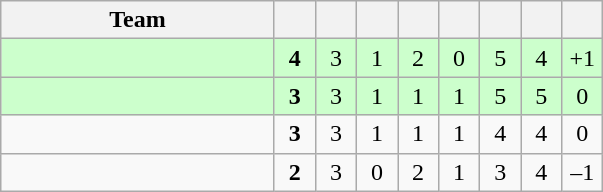<table class="wikitable" style="text-align:center">
<tr>
<th width="175">Team</th>
<th width="20"></th>
<th width="20"></th>
<th width="20"></th>
<th width="20"></th>
<th width="20"></th>
<th width="20"></th>
<th width="20"></th>
<th width="20"></th>
</tr>
<tr bgcolor=#CCFFCC>
<td align=left></td>
<td><strong>4</strong></td>
<td>3</td>
<td>1</td>
<td>2</td>
<td>0</td>
<td>5</td>
<td>4</td>
<td>+1</td>
</tr>
<tr bgcolor=#CCFFCC>
<td align=left></td>
<td><strong>3</strong></td>
<td>3</td>
<td>1</td>
<td>1</td>
<td>1</td>
<td>5</td>
<td>5</td>
<td>0</td>
</tr>
<tr>
<td align=left></td>
<td><strong>3</strong></td>
<td>3</td>
<td>1</td>
<td>1</td>
<td>1</td>
<td>4</td>
<td>4</td>
<td>0</td>
</tr>
<tr>
<td align=left></td>
<td><strong>2</strong></td>
<td>3</td>
<td>0</td>
<td>2</td>
<td>1</td>
<td>3</td>
<td>4</td>
<td>–1</td>
</tr>
</table>
